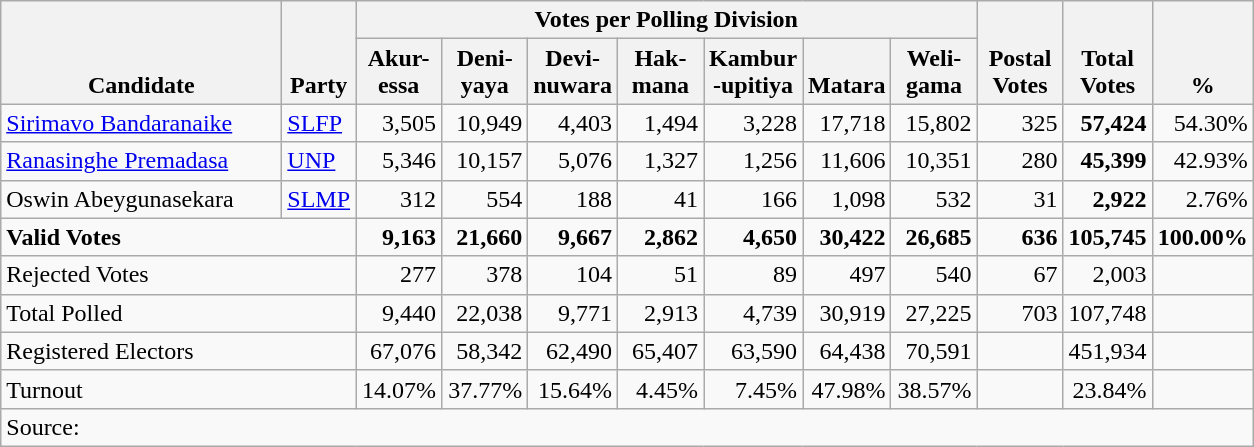<table class="wikitable" border="1" style="text-align:right;">
<tr>
<th align=left valign=bottom rowspan=2 width="180">Candidate</th>
<th align=left valign=bottom rowspan=2 width="40">Party</th>
<th colspan=7>Votes per Polling Division</th>
<th align=center valign=bottom rowspan=2 width="50">Postal<br>Votes</th>
<th align=center valign=bottom rowspan=2 width="50">Total Votes</th>
<th align=center valign=bottom rowspan=2 width="50">%</th>
</tr>
<tr>
<th align=center valign=bottom width="50">Akur-<br>essa</th>
<th align=center valign=bottom width="50">Deni-<br>yaya</th>
<th align=center valign=bottom width="50">Devi-<br>nuwara</th>
<th align=center valign=bottom width="50">Hak-<br>mana</th>
<th align=center valign=bottom width="50">Kambur<br>-upitiya</th>
<th align=center valign=bottom width="50">Matara</th>
<th align=center valign=bottom width="50">Weli-<br>gama</th>
</tr>
<tr>
<td align=left><a href='#'>Sirimavo Bandaranaike</a></td>
<td align=left><a href='#'>SLFP</a></td>
<td>3,505</td>
<td>10,949</td>
<td>4,403</td>
<td>1,494</td>
<td>3,228</td>
<td>17,718</td>
<td>15,802</td>
<td>325</td>
<td><strong>57,424</strong></td>
<td>54.30%</td>
</tr>
<tr>
<td align=left><a href='#'>Ranasinghe Premadasa</a></td>
<td align=left><a href='#'>UNP</a></td>
<td>5,346</td>
<td>10,157</td>
<td>5,076</td>
<td>1,327</td>
<td>1,256</td>
<td>11,606</td>
<td>10,351</td>
<td>280</td>
<td><strong>45,399</strong></td>
<td>42.93%</td>
</tr>
<tr>
<td align=left>Oswin Abeygunasekara</td>
<td align=left><a href='#'>SLMP</a></td>
<td>312</td>
<td>554</td>
<td>188</td>
<td>41</td>
<td>166</td>
<td>1,098</td>
<td>532</td>
<td>31</td>
<td><strong>2,922</strong></td>
<td>2.76%</td>
</tr>
<tr>
<td align=left colspan=2><strong>Valid Votes</strong></td>
<td><strong>9,163</strong></td>
<td><strong>21,660</strong></td>
<td><strong>9,667</strong></td>
<td><strong>2,862</strong></td>
<td><strong>4,650</strong></td>
<td><strong>30,422</strong></td>
<td><strong>26,685</strong></td>
<td><strong>636</strong></td>
<td><strong>105,745</strong></td>
<td><strong>100.00%</strong></td>
</tr>
<tr>
<td align=left colspan=2>Rejected Votes</td>
<td>277</td>
<td>378</td>
<td>104</td>
<td>51</td>
<td>89</td>
<td>497</td>
<td>540</td>
<td>67</td>
<td>2,003</td>
<td></td>
</tr>
<tr>
<td align=left colspan=2>Total Polled</td>
<td>9,440</td>
<td>22,038</td>
<td>9,771</td>
<td>2,913</td>
<td>4,739</td>
<td>30,919</td>
<td>27,225</td>
<td>703</td>
<td>107,748</td>
<td></td>
</tr>
<tr>
<td align=left colspan=2>Registered Electors</td>
<td>67,076</td>
<td>58,342</td>
<td>62,490</td>
<td>65,407</td>
<td>63,590</td>
<td>64,438</td>
<td>70,591</td>
<td></td>
<td>451,934</td>
<td></td>
</tr>
<tr>
<td align=left colspan=2>Turnout</td>
<td>14.07%</td>
<td>37.77%</td>
<td>15.64%</td>
<td>4.45%</td>
<td>7.45%</td>
<td>47.98%</td>
<td>38.57%</td>
<td></td>
<td>23.84%</td>
<td></td>
</tr>
<tr>
<td align=left colspan=12>Source:</td>
</tr>
</table>
